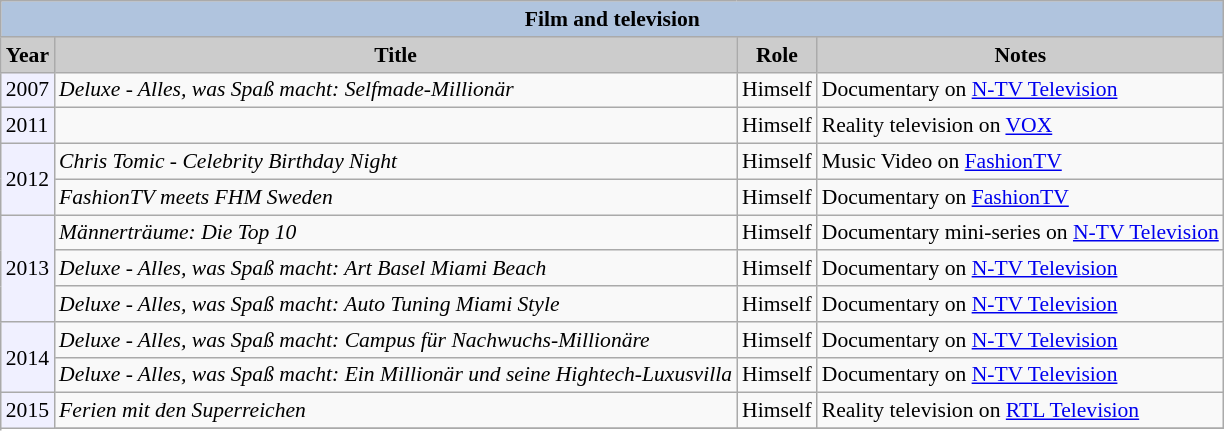<table class="wikitable" style="font-size:90%">
<tr style="text-align:center;">
<th colspan=4 style="background:#B0C4DE;">Film and television</th>
</tr>
<tr style="text-align:center;">
<th style="background:#ccc;">Year</th>
<th style="background:#ccc;">Title</th>
<th style="background:#ccc;">Role</th>
<th style="background:#ccc;">Notes</th>
</tr>
<tr>
<td rowspan="1" bgcolor="#f0f0ff">2007</td>
<td><em>Deluxe - Alles, was Spaß macht: Selfmade-Millionär</em></td>
<td>Himself</td>
<td>Documentary on <a href='#'>N-TV Television</a></td>
</tr>
<tr>
<td rowspan="1" bgcolor="#f0f0ff">2011</td>
<td><em></em></td>
<td>Himself</td>
<td>Reality television on <a href='#'>VOX</a></td>
</tr>
<tr>
<td rowspan="2" bgcolor="#f0f0ff">2012</td>
<td><em>Chris Tomic - Celebrity Birthday Night</em></td>
<td>Himself</td>
<td>Music Video on <a href='#'>FashionTV</a></td>
</tr>
<tr>
<td><em>FashionTV meets FHM Sweden</em></td>
<td>Himself</td>
<td>Documentary on <a href='#'>FashionTV</a></td>
</tr>
<tr>
<td rowspan="3" bgcolor="#f0f0ff">2013</td>
<td><em>Männerträume: Die Top 10</em></td>
<td>Himself</td>
<td>Documentary mini-series on <a href='#'>N-TV Television</a></td>
</tr>
<tr>
<td><em>Deluxe - Alles, was Spaß macht: Art Basel Miami Beach</em></td>
<td>Himself</td>
<td>Documentary on <a href='#'>N-TV Television</a></td>
</tr>
<tr>
<td><em>Deluxe - Alles, was Spaß macht: Auto Tuning Miami Style</em></td>
<td>Himself</td>
<td>Documentary on <a href='#'>N-TV Television</a></td>
</tr>
<tr>
<td rowspan="2" bgcolor="#f0f0ff">2014</td>
<td><em>Deluxe - Alles, was Spaß macht: Campus für Nachwuchs-Millionäre</em></td>
<td>Himself</td>
<td>Documentary on <a href='#'>N-TV Television</a></td>
</tr>
<tr>
<td><em>Deluxe - Alles, was Spaß macht: Ein Millionär und seine Hightech-Luxusvilla</em></td>
<td>Himself</td>
<td>Documentary on <a href='#'>N-TV Television</a></td>
</tr>
<tr>
<td rowspan="6" bgcolor="#f0f0ff">2015</td>
<td><em>Ferien mit den Superreichen</em></td>
<td>Himself</td>
<td>Reality television on <a href='#'>RTL Television</a></td>
</tr>
<tr>
</tr>
</table>
